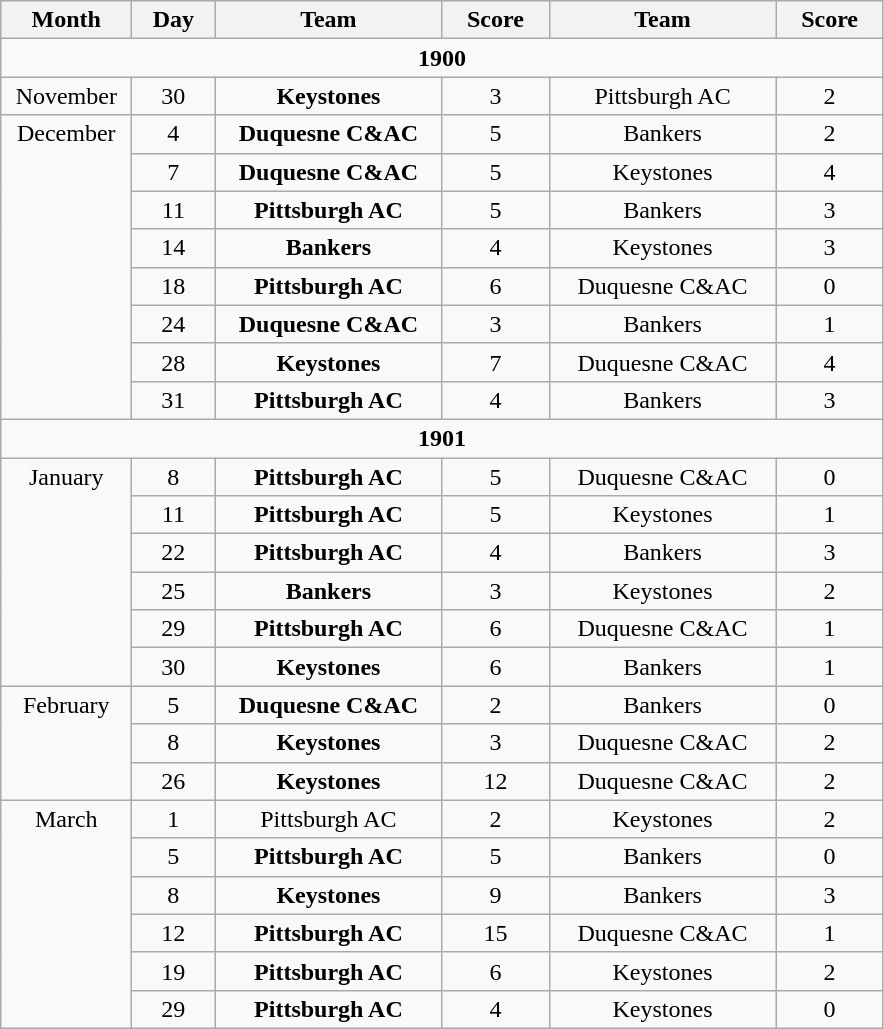<table class="wikitable" style="text-align:center;">
<tr>
<th style="width:5em">Month</th>
<th style="width:3em">Day</th>
<th style="width:9em">Team</th>
<th style="width:4em">Score</th>
<th style="width:9em">Team</th>
<th style="width:4em">Score</th>
</tr>
<tr>
<td colspan="6"><strong>1900</strong></td>
</tr>
<tr>
<td rowspan=1 valign=top>November</td>
<td>30</td>
<td><strong>Keystones</strong></td>
<td>3</td>
<td>Pittsburgh AC</td>
<td>2</td>
</tr>
<tr>
<td rowspan=8 valign=top>December</td>
<td>4</td>
<td><strong>Duquesne C&AC</strong></td>
<td>5</td>
<td>Bankers</td>
<td>2</td>
</tr>
<tr>
<td>7</td>
<td><strong>Duquesne C&AC</strong></td>
<td>5</td>
<td>Keystones</td>
<td>4</td>
</tr>
<tr>
<td>11</td>
<td><strong>Pittsburgh AC</strong></td>
<td>5</td>
<td>Bankers</td>
<td>3</td>
</tr>
<tr>
<td>14</td>
<td><strong>Bankers</strong></td>
<td>4</td>
<td>Keystones</td>
<td>3</td>
</tr>
<tr>
<td>18</td>
<td><strong>Pittsburgh AC</strong></td>
<td>6</td>
<td>Duquesne C&AC</td>
<td>0</td>
</tr>
<tr>
<td>24</td>
<td><strong>Duquesne C&AC</strong></td>
<td>3</td>
<td>Bankers</td>
<td>1</td>
</tr>
<tr>
<td>28</td>
<td><strong>Keystones</strong></td>
<td>7</td>
<td>Duquesne C&AC</td>
<td>4</td>
</tr>
<tr>
<td>31</td>
<td><strong>Pittsburgh AC</strong></td>
<td>4</td>
<td>Bankers</td>
<td>3</td>
</tr>
<tr>
<td colspan="6"><strong>1901</strong></td>
</tr>
<tr>
<td rowspan=6 valign=top>January</td>
<td>8</td>
<td><strong>Pittsburgh AC</strong></td>
<td>5</td>
<td>Duquesne C&AC</td>
<td>0</td>
</tr>
<tr>
<td>11</td>
<td><strong>Pittsburgh AC</strong></td>
<td>5</td>
<td>Keystones</td>
<td>1</td>
</tr>
<tr>
<td>22</td>
<td><strong>Pittsburgh AC</strong></td>
<td>4</td>
<td>Bankers</td>
<td>3</td>
</tr>
<tr>
<td>25</td>
<td><strong>Bankers</strong></td>
<td>3</td>
<td>Keystones</td>
<td>2</td>
</tr>
<tr>
<td>29</td>
<td><strong>Pittsburgh AC</strong></td>
<td>6</td>
<td>Duquesne C&AC</td>
<td>1</td>
</tr>
<tr>
<td>30</td>
<td><strong>Keystones</strong></td>
<td>6</td>
<td>Bankers</td>
<td>1</td>
</tr>
<tr>
<td rowspan=3 valign=top>February</td>
<td>5</td>
<td><strong>Duquesne C&AC</strong></td>
<td>2</td>
<td>Bankers</td>
<td>0</td>
</tr>
<tr>
<td>8</td>
<td><strong>Keystones</strong></td>
<td>3</td>
<td>Duquesne C&AC</td>
<td>2</td>
</tr>
<tr>
<td>26</td>
<td><strong>Keystones</strong></td>
<td>12</td>
<td>Duquesne C&AC</td>
<td>2</td>
</tr>
<tr>
<td rowspan=6 valign=top>March</td>
<td>1</td>
<td>Pittsburgh AC</td>
<td>2</td>
<td>Keystones</td>
<td>2</td>
</tr>
<tr>
<td>5</td>
<td><strong>Pittsburgh AC</strong></td>
<td>5</td>
<td>Bankers</td>
<td>0</td>
</tr>
<tr>
<td>8</td>
<td><strong>Keystones</strong></td>
<td>9</td>
<td>Bankers</td>
<td>3</td>
</tr>
<tr>
<td>12</td>
<td><strong>Pittsburgh AC</strong></td>
<td>15</td>
<td>Duquesne C&AC</td>
<td>1</td>
</tr>
<tr>
<td>19</td>
<td><strong>Pittsburgh AC</strong></td>
<td>6</td>
<td>Keystones</td>
<td>2</td>
</tr>
<tr>
<td>29</td>
<td><strong>Pittsburgh AC</strong></td>
<td>4</td>
<td>Keystones</td>
<td>0</td>
</tr>
</table>
